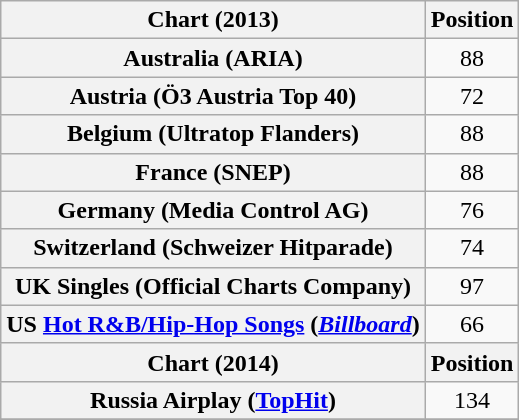<table class="wikitable sortable plainrowheaders" style="text-align:center;">
<tr>
<th>Chart (2013)</th>
<th>Position</th>
</tr>
<tr>
<th scope="row">Australia (ARIA)</th>
<td>88</td>
</tr>
<tr>
<th scope="row">Austria (Ö3 Austria Top 40)</th>
<td>72</td>
</tr>
<tr>
<th scope="row">Belgium (Ultratop Flanders)</th>
<td>88</td>
</tr>
<tr>
<th scope="row">France (SNEP)</th>
<td>88</td>
</tr>
<tr>
<th scope="row">Germany (Media Control AG)</th>
<td>76</td>
</tr>
<tr>
<th scope="row">Switzerland (Schweizer Hitparade)</th>
<td>74</td>
</tr>
<tr>
<th scope="row">UK Singles (Official Charts Company)</th>
<td>97</td>
</tr>
<tr>
<th scope="row">US <a href='#'>Hot R&B/Hip-Hop Songs</a> (<em><a href='#'>Billboard</a></em>)</th>
<td style="text-align:center;">66</td>
</tr>
<tr>
<th>Chart (2014)</th>
<th>Position</th>
</tr>
<tr>
<th scope="row">Russia Airplay (<a href='#'>TopHit</a>)</th>
<td style="text-align:center;">134</td>
</tr>
<tr>
</tr>
</table>
